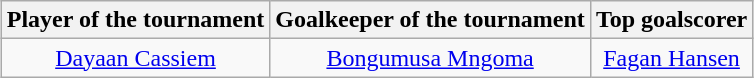<table class=wikitable style="text-align:center; margin:auto">
<tr>
<th>Player of the tournament</th>
<th>Goalkeeper of the tournament</th>
<th>Top goalscorer</th>
</tr>
<tr>
<td> <a href='#'>Dayaan Cassiem</a></td>
<td> <a href='#'>Bongumusa Mngoma</a></td>
<td> <a href='#'>Fagan Hansen</a></td>
</tr>
</table>
